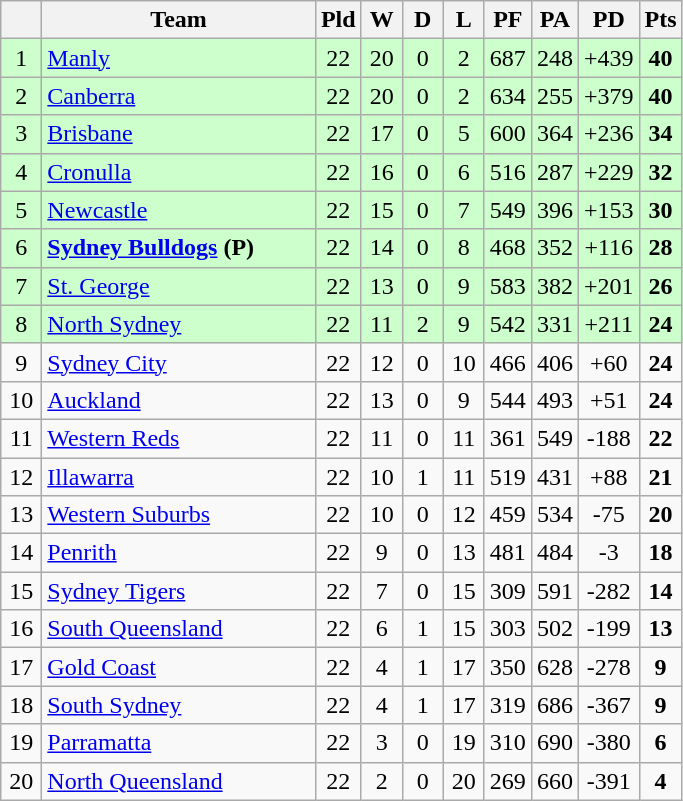<table class="wikitable" style="text-align:center;">
<tr>
<th style="width:20px;" abbr="Position×"></th>
<th width=175>Team</th>
<th style="width:20px;" abbr="Played">Pld</th>
<th style="width:20px;" abbr="Won">W</th>
<th style="width:20px;" abbr="Drawn">D</th>
<th style="width:20px;" abbr="Lost">L</th>
<th style="width:20px;" abbr="Points for">PF</th>
<th style="width:20px;" abbr="Points against">PA</th>
<th style="width:20px;" abbr="Points difference">PD</th>
<th style="width:20px;" abbr="Points">Pts</th>
</tr>
<tr style="background:#cfc;">
<td>1</td>
<td style="text-align:left;"> <a href='#'>Manly</a></td>
<td>22</td>
<td>20</td>
<td>0</td>
<td>2</td>
<td>687</td>
<td>248</td>
<td>+439</td>
<td><strong>40</strong></td>
</tr>
<tr style="background:#cfc;">
<td>2</td>
<td style="text-align:left;"> <a href='#'>Canberra</a></td>
<td>22</td>
<td>20</td>
<td>0</td>
<td>2</td>
<td>634</td>
<td>255</td>
<td>+379</td>
<td><strong>40</strong></td>
</tr>
<tr style="background:#cfc;">
<td>3</td>
<td style="text-align:left;"> <a href='#'>Brisbane</a></td>
<td>22</td>
<td>17</td>
<td>0</td>
<td>5</td>
<td>600</td>
<td>364</td>
<td>+236</td>
<td><strong>34</strong></td>
</tr>
<tr style="background:#cfc;">
<td>4</td>
<td style="text-align:left;"> <a href='#'>Cronulla</a></td>
<td>22</td>
<td>16</td>
<td>0</td>
<td>6</td>
<td>516</td>
<td>287</td>
<td>+229</td>
<td><strong>32</strong></td>
</tr>
<tr style="background:#cfc;">
<td>5</td>
<td style="text-align:left;"> <a href='#'>Newcastle</a></td>
<td>22</td>
<td>15</td>
<td>0</td>
<td>7</td>
<td>549</td>
<td>396</td>
<td>+153</td>
<td><strong>30</strong></td>
</tr>
<tr style="background:#cfc;">
<td>6</td>
<td style="text-align:left;"><strong> <a href='#'>Sydney Bulldogs</a></strong> <strong>(P)</strong></td>
<td>22</td>
<td>14</td>
<td>0</td>
<td>8</td>
<td>468</td>
<td>352</td>
<td>+116</td>
<td><strong>28</strong></td>
</tr>
<tr style="background:#cfc;">
<td>7</td>
<td style="text-align:left;"> <a href='#'>St. George</a></td>
<td>22</td>
<td>13</td>
<td>0</td>
<td>9</td>
<td>583</td>
<td>382</td>
<td>+201</td>
<td><strong>26</strong></td>
</tr>
<tr style="background:#cfc;">
<td>8</td>
<td style="text-align:left;"> <a href='#'>North Sydney</a></td>
<td>22</td>
<td>11</td>
<td>2</td>
<td>9</td>
<td>542</td>
<td>331</td>
<td>+211</td>
<td><strong>24</strong></td>
</tr>
<tr>
<td>9</td>
<td style="text-align:left;"> <a href='#'>Sydney City</a></td>
<td>22</td>
<td>12</td>
<td>0</td>
<td>10</td>
<td>466</td>
<td>406</td>
<td>+60</td>
<td><strong>24</strong></td>
</tr>
<tr>
<td>10</td>
<td style="text-align:left;"> <a href='#'>Auckland</a></td>
<td>22</td>
<td>13</td>
<td>0</td>
<td>9</td>
<td>544</td>
<td>493</td>
<td>+51</td>
<td><strong>24</strong></td>
</tr>
<tr>
<td>11</td>
<td style="text-align:left;"> <a href='#'>Western Reds</a></td>
<td>22</td>
<td>11</td>
<td>0</td>
<td>11</td>
<td>361</td>
<td>549</td>
<td>-188</td>
<td><strong>22</strong></td>
</tr>
<tr>
<td>12</td>
<td style="text-align:left;"> <a href='#'>Illawarra</a></td>
<td>22</td>
<td>10</td>
<td>1</td>
<td>11</td>
<td>519</td>
<td>431</td>
<td>+88</td>
<td><strong>21</strong></td>
</tr>
<tr>
<td>13</td>
<td style="text-align:left;"> <a href='#'>Western Suburbs</a></td>
<td>22</td>
<td>10</td>
<td>0</td>
<td>12</td>
<td>459</td>
<td>534</td>
<td>-75</td>
<td><strong>20</strong></td>
</tr>
<tr>
<td>14</td>
<td style="text-align:left;"> <a href='#'>Penrith</a></td>
<td>22</td>
<td>9</td>
<td>0</td>
<td>13</td>
<td>481</td>
<td>484</td>
<td>-3</td>
<td><strong>18</strong></td>
</tr>
<tr>
<td>15</td>
<td style="text-align:left;"> <a href='#'>Sydney Tigers</a></td>
<td>22</td>
<td>7</td>
<td>0</td>
<td>15</td>
<td>309</td>
<td>591</td>
<td>-282</td>
<td><strong>14</strong></td>
</tr>
<tr>
<td>16</td>
<td style="text-align:left;"> <a href='#'>South Queensland</a></td>
<td>22</td>
<td>6</td>
<td>1</td>
<td>15</td>
<td>303</td>
<td>502</td>
<td>-199</td>
<td><strong>13</strong></td>
</tr>
<tr>
<td>17</td>
<td style="text-align:left;"> <a href='#'>Gold Coast</a></td>
<td>22</td>
<td>4</td>
<td>1</td>
<td>17</td>
<td>350</td>
<td>628</td>
<td>-278</td>
<td><strong>9</strong></td>
</tr>
<tr>
<td>18</td>
<td style="text-align:left;"> <a href='#'>South Sydney</a></td>
<td>22</td>
<td>4</td>
<td>1</td>
<td>17</td>
<td>319</td>
<td>686</td>
<td>-367</td>
<td><strong>9</strong></td>
</tr>
<tr>
<td>19</td>
<td style="text-align:left;"> <a href='#'>Parramatta</a></td>
<td>22</td>
<td>3</td>
<td>0</td>
<td>19</td>
<td>310</td>
<td>690</td>
<td>-380</td>
<td><strong>6</strong></td>
</tr>
<tr>
<td>20</td>
<td style="text-align:left;"> <a href='#'>North Queensland</a></td>
<td>22</td>
<td>2</td>
<td>0</td>
<td>20</td>
<td>269</td>
<td>660</td>
<td>-391</td>
<td><strong>4</strong></td>
</tr>
</table>
